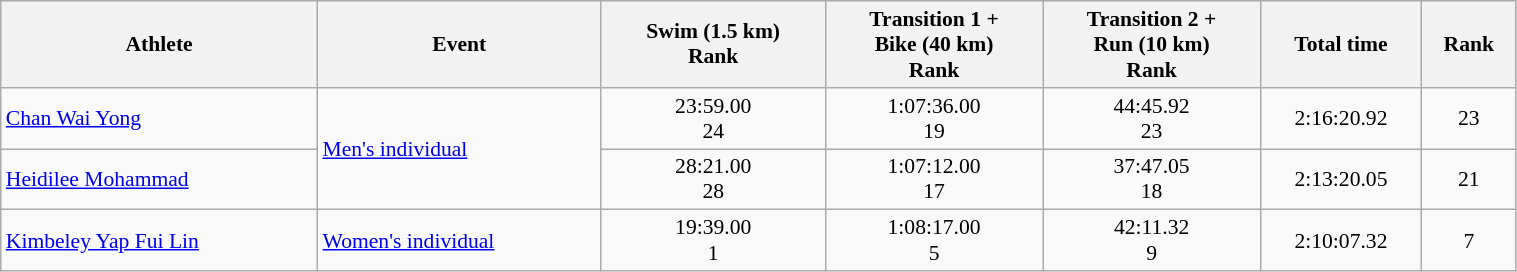<table class=wikitable width="80%" style="font-size:90%; text-align:center">
<tr>
<th>Athlete</th>
<th>Event</th>
<th>Swim (1.5 km)<br>Rank</th>
<th>Transition 1 +<br>Bike (40 km)<br>Rank</th>
<th>Transition 2 +<br>Run (10 km)<br>Rank</th>
<th>Total time</th>
<th>Rank</th>
</tr>
<tr>
<td align=left><a href='#'>Chan Wai Yong</a></td>
<td align=left rowspan=2><a href='#'>Men's individual</a></td>
<td>23:59.00<br>24</td>
<td>1:07:36.00<br>19</td>
<td>44:45.92<br>23</td>
<td>2:16:20.92</td>
<td>23</td>
</tr>
<tr>
<td align=left><a href='#'>Heidilee Mohammad</a></td>
<td>28:21.00<br>28</td>
<td>1:07:12.00<br>17</td>
<td>37:47.05<br>18</td>
<td>2:13:20.05</td>
<td>21</td>
</tr>
<tr>
<td align=left><a href='#'>Kimbeley Yap Fui Lin</a></td>
<td align=left><a href='#'>Women's individual</a></td>
<td>19:39.00<br>1</td>
<td>1:08:17.00<br>5</td>
<td>42:11.32<br>9</td>
<td>2:10:07.32</td>
<td>7</td>
</tr>
</table>
